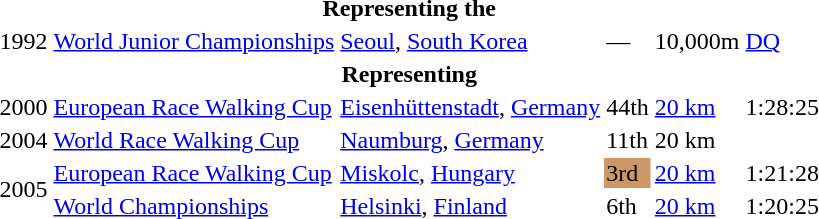<table>
<tr>
<th colspan="6">Representing the </th>
</tr>
<tr>
<td>1992</td>
<td><a href='#'>World Junior Championships</a></td>
<td><a href='#'>Seoul</a>, <a href='#'>South Korea</a></td>
<td>—</td>
<td>10,000m</td>
<td><a href='#'>DQ</a></td>
</tr>
<tr>
<th colspan="6">Representing </th>
</tr>
<tr>
<td>2000</td>
<td><a href='#'>European Race Walking Cup</a></td>
<td><a href='#'>Eisenhüttenstadt</a>, <a href='#'>Germany</a></td>
<td>44th</td>
<td><a href='#'>20 km</a></td>
<td>1:28:25</td>
</tr>
<tr>
<td>2004</td>
<td><a href='#'>World Race Walking Cup</a></td>
<td><a href='#'>Naumburg</a>, <a href='#'>Germany</a></td>
<td>11th</td>
<td>20 km</td>
<td></td>
</tr>
<tr>
<td rowspan=2>2005</td>
<td><a href='#'>European Race Walking Cup</a></td>
<td><a href='#'>Miskolc</a>, <a href='#'>Hungary</a></td>
<td bgcolor="cc9966">3rd</td>
<td><a href='#'>20 km</a></td>
<td>1:21:28</td>
</tr>
<tr>
<td><a href='#'>World Championships</a></td>
<td><a href='#'>Helsinki</a>, <a href='#'>Finland</a></td>
<td>6th</td>
<td><a href='#'>20 km</a></td>
<td>1:20:25</td>
</tr>
</table>
